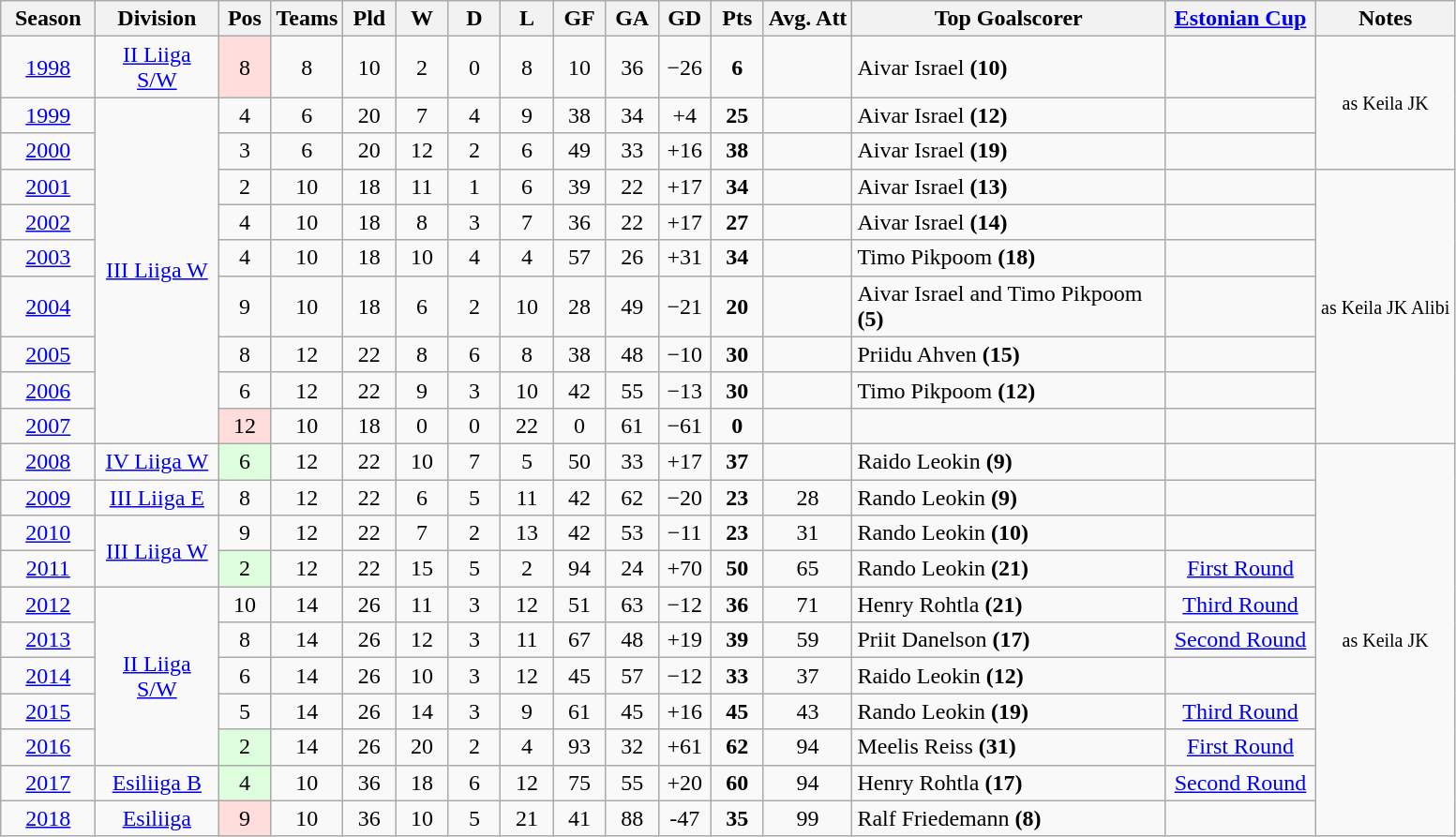<table class="wikitable">
<tr>
<th width=60px>Season</th>
<th width=80px>Division</th>
<th width=30px>Pos</th>
<th width=30px>Teams</th>
<th width=30px>Pld</th>
<th width=30px>W</th>
<th width=30px>D</th>
<th width=30px>L</th>
<th width=30px>GF</th>
<th width=30px>GA</th>
<th width=30px>GD</th>
<th width=30px>Pts</th>
<th>Avg. Att</th>
<th width=215px>Top Goalscorer</th>
<th width=100px><a href='#'>Estonian Cup</a></th>
<th>Notes</th>
</tr>
<tr align=center>
<td><a href='#'>1998</a></td>
<td><a href='#'>II Liiga S/W</a></td>
<td bgcolor="#FFDDDD">8</td>
<td>8</td>
<td>10</td>
<td>2</td>
<td>0</td>
<td>8</td>
<td>10</td>
<td>36</td>
<td>−26</td>
<td><strong>6</strong></td>
<td></td>
<td align=left>Aivar Israel <strong>(10)</strong></td>
<td></td>
<td rowspan=3><small>as Keila JK</small></td>
</tr>
<tr align=center>
<td><a href='#'>1999</a></td>
<td rowspan=9><a href='#'>III Liiga W</a></td>
<td>4</td>
<td>6</td>
<td>20</td>
<td>7</td>
<td>4</td>
<td>9</td>
<td>38</td>
<td>34</td>
<td>+4</td>
<td><strong>25</strong></td>
<td></td>
<td align=left>Aivar Israel <strong>(12)</strong></td>
<td></td>
</tr>
<tr align=center>
<td><a href='#'>2000</a></td>
<td>3</td>
<td>6</td>
<td>20</td>
<td>12</td>
<td>2</td>
<td>6</td>
<td>49</td>
<td>33</td>
<td>+16</td>
<td><strong>38</strong></td>
<td></td>
<td align=left>Aivar Israel <strong>(19)</strong></td>
<td></td>
</tr>
<tr align=center>
<td><a href='#'>2001</a></td>
<td>2</td>
<td>10</td>
<td>18</td>
<td>11</td>
<td>1</td>
<td>6</td>
<td>39</td>
<td>22</td>
<td>+17</td>
<td><strong>34</strong></td>
<td></td>
<td align=left>Aivar Israel <strong>(13)</strong></td>
<td></td>
<td rowspan=7><small>as Keila JK Alibi</small></td>
</tr>
<tr align=center>
<td><a href='#'>2002</a></td>
<td>4</td>
<td>10</td>
<td>18</td>
<td>8</td>
<td>3</td>
<td>7</td>
<td>36</td>
<td>22</td>
<td>+17</td>
<td><strong>27</strong></td>
<td></td>
<td align=left>Aivar Israel <strong>(14)</strong></td>
<td></td>
</tr>
<tr align=center>
<td><a href='#'>2003</a></td>
<td>4</td>
<td>10</td>
<td>18</td>
<td>10</td>
<td>4</td>
<td>4</td>
<td>57</td>
<td>26</td>
<td>+31</td>
<td><strong>34</strong></td>
<td></td>
<td align=left>Timo Pikpoom <strong>(18)</strong></td>
<td></td>
</tr>
<tr align=center>
<td><a href='#'>2004</a></td>
<td>9</td>
<td>10</td>
<td>18</td>
<td>6</td>
<td>2</td>
<td>10</td>
<td>28</td>
<td>49</td>
<td>−21</td>
<td><strong>20</strong></td>
<td></td>
<td align=left>Aivar Israel and Timo Pikpoom <strong>(5)</strong></td>
<td></td>
</tr>
<tr align=center>
<td><a href='#'>2005</a></td>
<td>8</td>
<td>12</td>
<td>22</td>
<td>8</td>
<td>6</td>
<td>8</td>
<td>38</td>
<td>48</td>
<td>−10</td>
<td><strong>30</strong></td>
<td></td>
<td align=left>Priidu Ahven <strong>(15)</strong></td>
<td></td>
</tr>
<tr align=center>
<td><a href='#'>2006</a></td>
<td>6</td>
<td>12</td>
<td>22</td>
<td>9</td>
<td>3</td>
<td>10</td>
<td>42</td>
<td>55</td>
<td>−13</td>
<td><strong>30</strong></td>
<td></td>
<td align=left>Timo Pikpoom <strong>(12)</strong></td>
<td></td>
</tr>
<tr align=center>
<td><a href='#'>2007</a></td>
<td bgcolor="#FFDDDD">12</td>
<td>10</td>
<td>18</td>
<td>0</td>
<td>0</td>
<td>22</td>
<td>0</td>
<td>61</td>
<td>−61</td>
<td><strong>0</strong></td>
<td></td>
<td></td>
<td></td>
</tr>
<tr align=center>
<td><a href='#'>2008</a></td>
<td><a href='#'>IV Liiga W</a></td>
<td bgcolor="#ddffDD">6</td>
<td>12</td>
<td>22</td>
<td>10</td>
<td>7</td>
<td>5</td>
<td>50</td>
<td>33</td>
<td>+17</td>
<td><strong>37</strong></td>
<td></td>
<td align=left>Raido Leokin <strong>(9)</strong></td>
<td></td>
<td rowspan=100><small>as Keila JK</small></td>
</tr>
<tr align=center>
<td><a href='#'>2009</a></td>
<td><a href='#'>III Liiga E</a></td>
<td>8</td>
<td>12</td>
<td>22</td>
<td>6</td>
<td>5</td>
<td>11</td>
<td>42</td>
<td>62</td>
<td>−20</td>
<td><strong>23</strong></td>
<td>28</td>
<td align=left>Rando Leokin <strong>(9)</strong></td>
<td></td>
</tr>
<tr align=center>
<td><a href='#'>2010</a></td>
<td rowspan=2><a href='#'>III Liiga W</a></td>
<td>9</td>
<td>12</td>
<td>22</td>
<td>7</td>
<td>2</td>
<td>13</td>
<td>42</td>
<td>53</td>
<td>−11</td>
<td><strong>23</strong></td>
<td>31</td>
<td align=left>Rando Leokin <strong>(10)</strong></td>
<td></td>
</tr>
<tr align=center>
<td><a href='#'>2011</a></td>
<td bgcolor="#ddffDD">2</td>
<td>12</td>
<td>22</td>
<td>15</td>
<td>5</td>
<td>2</td>
<td>94</td>
<td>24</td>
<td>+70</td>
<td><strong>50</strong></td>
<td>65</td>
<td align=left>Rando Leokin <strong>(21)</strong></td>
<td><a href='#'>First Round</a></td>
</tr>
<tr align=center>
<td><a href='#'>2012</a></td>
<td rowspan=5><a href='#'>II Liiga S/W</a></td>
<td>10</td>
<td>14</td>
<td>26</td>
<td>11</td>
<td>3</td>
<td>12</td>
<td>51</td>
<td>63</td>
<td>−12</td>
<td><strong>36</strong></td>
<td>71</td>
<td align=left>Henry Rohtla <strong>(21)</strong></td>
<td><a href='#'>Third Round</a></td>
</tr>
<tr align=center>
<td><a href='#'>2013</a></td>
<td>8</td>
<td>14</td>
<td>26</td>
<td>12</td>
<td>3</td>
<td>11</td>
<td>67</td>
<td>48</td>
<td>+19</td>
<td><strong>39</strong></td>
<td>59</td>
<td align=left>Priit Danelson <strong>(17)</strong></td>
<td><a href='#'>Second Round</a></td>
</tr>
<tr align=center>
<td><a href='#'>2014</a></td>
<td>6</td>
<td>14</td>
<td>26</td>
<td>10</td>
<td>3</td>
<td>12</td>
<td>45</td>
<td>57</td>
<td>−12</td>
<td><strong>33</strong></td>
<td>37</td>
<td align=left>Raido Leokin <strong>(12)</strong></td>
<td></td>
</tr>
<tr align=center>
<td><a href='#'>2015</a></td>
<td>5</td>
<td>14</td>
<td>26</td>
<td>14</td>
<td>3</td>
<td>9</td>
<td>61</td>
<td>45</td>
<td>+16</td>
<td><strong>45</strong></td>
<td>43</td>
<td align=left>Rando Leokin <strong>(19)</strong></td>
<td><a href='#'>Third Round</a></td>
</tr>
<tr align=center>
<td><a href='#'>2016</a></td>
<td bgcolor="#ddffDD">2</td>
<td>14</td>
<td>26</td>
<td>20</td>
<td>2</td>
<td>4</td>
<td>93</td>
<td>32</td>
<td>+61</td>
<td><strong>62</strong></td>
<td>94</td>
<td align=left>Meelis Reiss <strong>(31)</strong></td>
<td><a href='#'>First Round</a></td>
</tr>
<tr align=center>
<td><a href='#'>2017</a></td>
<td><a href='#'>Esiliiga B</a></td>
<td bgcolor="#ddffDD">4</td>
<td>10</td>
<td>36</td>
<td>18</td>
<td>6</td>
<td>12</td>
<td>75</td>
<td>55</td>
<td>+20</td>
<td><strong>60</strong></td>
<td>94</td>
<td align=left>Henry Rohtla <strong>(17)</strong></td>
<td><a href='#'>Second Round</a></td>
</tr>
<tr align=center>
<td><a href='#'>2018</a></td>
<td><a href='#'>Esiliiga</a></td>
<td bgcolor="#FFDDDD">9</td>
<td>10</td>
<td>36</td>
<td>10</td>
<td>5</td>
<td>21</td>
<td>41</td>
<td>88</td>
<td>-47</td>
<td><strong>35</strong></td>
<td>99</td>
<td align=left>Ralf Friedemann <strong>(8)</strong></td>
<td></td>
</tr>
</table>
